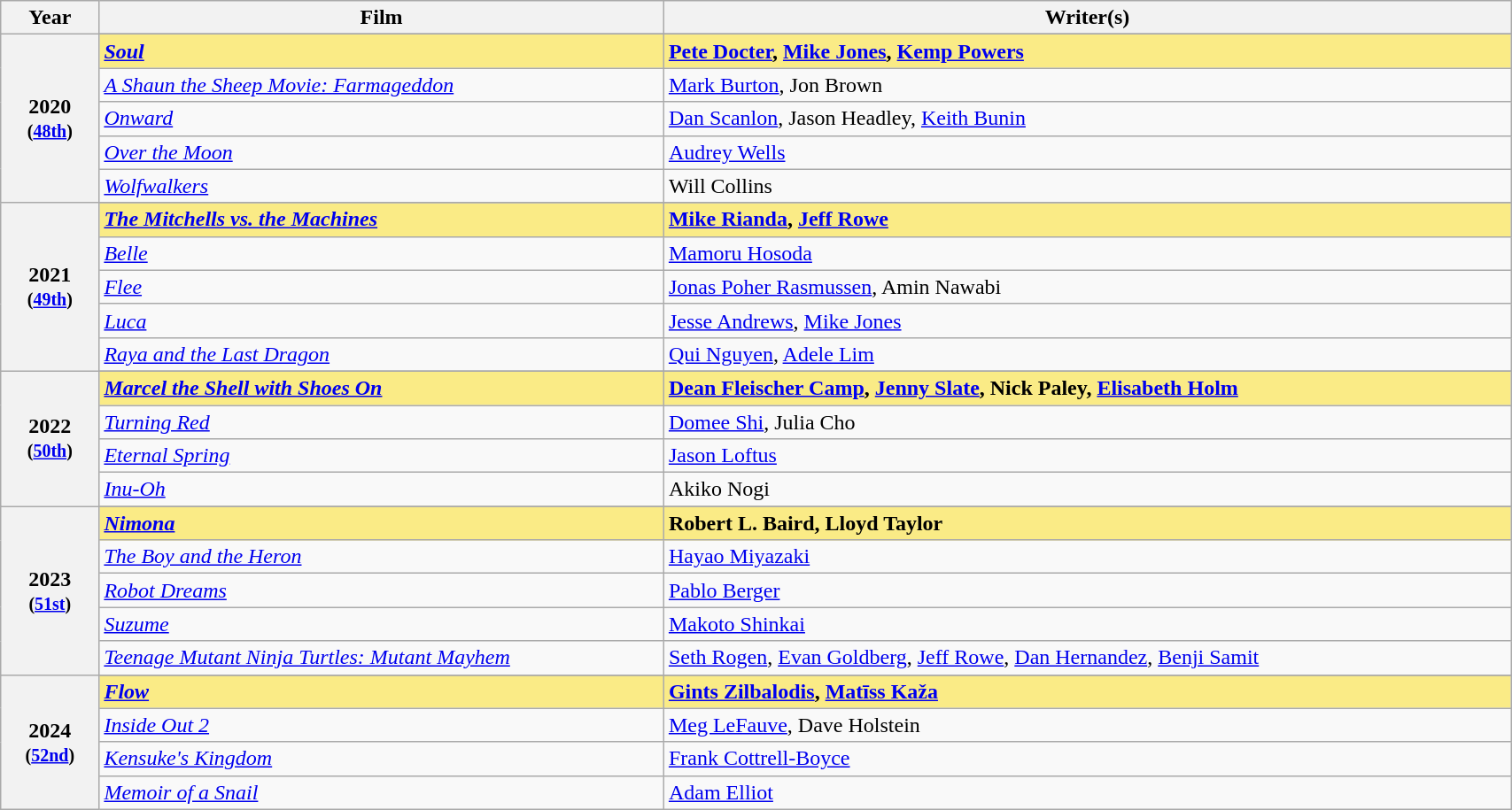<table class="wikitable" style="width:90%;">
<tr>
<th style="width:3%;">Year</th>
<th style="width:20%;">Film</th>
<th style="width:30%;">Writer(s)</th>
</tr>
<tr>
<th rowspan="6" style="text-align:center;">2020 <br><small>(<a href='#'>48th</a>)</small><br></th>
</tr>
<tr style="background:#FAEB86;">
<td><strong><em><a href='#'>Soul</a></em></strong></td>
<td><strong><a href='#'>Pete Docter</a>, <a href='#'>Mike Jones</a>, <a href='#'>Kemp Powers</a></strong></td>
</tr>
<tr>
<td><em><a href='#'>A Shaun the Sheep Movie: Farmageddon</a></em></td>
<td><a href='#'>Mark Burton</a>, Jon Brown</td>
</tr>
<tr>
<td><em><a href='#'>Onward</a></em></td>
<td><a href='#'>Dan Scanlon</a>, Jason Headley, <a href='#'>Keith Bunin</a></td>
</tr>
<tr>
<td><em><a href='#'>Over the Moon</a></em></td>
<td><a href='#'>Audrey Wells</a></td>
</tr>
<tr>
<td><em><a href='#'>Wolfwalkers</a></em></td>
<td>Will Collins</td>
</tr>
<tr>
<th rowspan="6" style="text-align:center;">2021 <br><small>(<a href='#'>49th</a>)</small><br></th>
</tr>
<tr style="background:#FAEB86;">
<td><strong><em><a href='#'>The Mitchells vs. the Machines</a></em></strong></td>
<td><strong><a href='#'>Mike Rianda</a>, <a href='#'>Jeff Rowe</a></strong></td>
</tr>
<tr>
<td><em><a href='#'>Belle</a></em></td>
<td><a href='#'>Mamoru Hosoda</a></td>
</tr>
<tr>
<td><em><a href='#'>Flee</a></em></td>
<td><a href='#'>Jonas Poher Rasmussen</a>, Amin Nawabi</td>
</tr>
<tr>
<td><em><a href='#'>Luca</a></em></td>
<td><a href='#'>Jesse Andrews</a>, <a href='#'>Mike Jones</a></td>
</tr>
<tr>
<td><em><a href='#'>Raya and the Last Dragon</a></em></td>
<td><a href='#'>Qui Nguyen</a>, <a href='#'>Adele Lim</a></td>
</tr>
<tr>
<th rowspan="5" style="text-align:center;">2022 <br><small>(<a href='#'>50th</a>)</small><br></th>
</tr>
<tr style="background:#FAEB86;">
<td><strong><em><a href='#'>Marcel the Shell with Shoes On</a></em></strong></td>
<td><strong><a href='#'>Dean Fleischer Camp</a>, <a href='#'>Jenny Slate</a>, Nick Paley, <a href='#'>Elisabeth Holm</a></strong></td>
</tr>
<tr>
<td><em><a href='#'>Turning Red</a></em></td>
<td><a href='#'>Domee Shi</a>, Julia Cho</td>
</tr>
<tr>
<td><em><a href='#'>Eternal Spring</a></em></td>
<td><a href='#'>Jason Loftus</a></td>
</tr>
<tr>
<td><em><a href='#'>Inu-Oh</a></em></td>
<td>Akiko Nogi</td>
</tr>
<tr>
<th rowspan="6">2023<br><small>(<a href='#'>51st</a>)</small><br></th>
</tr>
<tr style="background:#FAEB86;">
<td><strong><em><a href='#'>Nimona</a></em></strong></td>
<td><strong>Robert L. Baird, Lloyd Taylor</strong></td>
</tr>
<tr>
<td><em><a href='#'>The Boy and the Heron</a></em></td>
<td><a href='#'>Hayao Miyazaki</a></td>
</tr>
<tr>
<td><em><a href='#'>Robot Dreams</a></em></td>
<td><a href='#'>Pablo Berger</a></td>
</tr>
<tr>
<td><em><a href='#'>Suzume</a></em></td>
<td><a href='#'>Makoto Shinkai</a></td>
</tr>
<tr>
<td><em><a href='#'>Teenage Mutant Ninja Turtles: Mutant Mayhem</a></em></td>
<td><a href='#'>Seth Rogen</a>, <a href='#'>Evan Goldberg</a>, <a href='#'>Jeff Rowe</a>, <a href='#'>Dan Hernandez</a>, <a href='#'>Benji Samit</a></td>
</tr>
<tr>
<th rowspan="5">2024<br><small>(<a href='#'>52nd</a>)</small><br></th>
</tr>
<tr style="background:#FAEB86;">
<td><strong><em><a href='#'>Flow</a></em></strong></td>
<td><strong><a href='#'>Gints Zilbalodis</a>, <a href='#'>Matīss Kaža</a></strong></td>
</tr>
<tr>
<td><em><a href='#'>Inside Out 2</a></em></td>
<td><a href='#'>Meg LeFauve</a>, Dave Holstein</td>
</tr>
<tr>
<td><em><a href='#'>Kensuke's Kingdom</a></em></td>
<td><a href='#'>Frank Cottrell-Boyce</a></td>
</tr>
<tr>
<td><em><a href='#'>Memoir of a Snail</a></em></td>
<td><a href='#'>Adam Elliot</a></td>
</tr>
</table>
